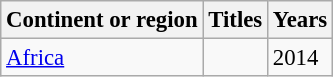<table class="wikitable" style="font-size: 95%;">
<tr>
<th>Continent or region</th>
<th>Titles</th>
<th>Years</th>
</tr>
<tr>
<td><a href='#'>Africa</a></td>
<td></td>
<td>2014</td>
</tr>
</table>
